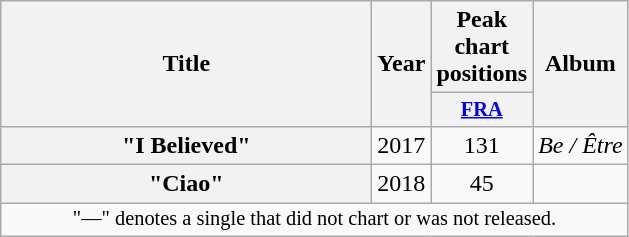<table class="wikitable plainrowheaders" style="text-align:center;">
<tr>
<th scope="col" rowspan="2" style="width:15em;">Title</th>
<th scope="col" rowspan="2" style="width:1em;">Year</th>
<th scope="col" colspan="1">Peak chart positions</th>
<th scope="col" rowspan="2">Album</th>
</tr>
<tr>
<th scope="col" style="width:3em;font-size:85%;"><a href='#'>FRA</a><br></th>
</tr>
<tr>
<th scope="row">"I Believed"</th>
<td>2017</td>
<td>131</td>
<td><em>Be / Être</em></td>
</tr>
<tr>
<th scope="row">"Ciao"</th>
<td>2018</td>
<td>45</td>
<td></td>
</tr>
<tr>
<td colspan="22" style="text-align:center; font-size:85%;">"—" denotes a single that did not chart or was not released.</td>
</tr>
</table>
